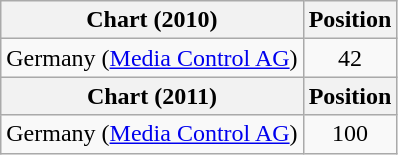<table class="wikitable">
<tr>
<th>Chart (2010)</th>
<th>Position</th>
</tr>
<tr>
<td>Germany (<a href='#'>Media Control AG</a>)</td>
<td style="text-align:center;">42</td>
</tr>
<tr>
<th>Chart (2011)</th>
<th>Position</th>
</tr>
<tr>
<td>Germany (<a href='#'>Media Control AG</a>)</td>
<td style="text-align:center;">100</td>
</tr>
</table>
